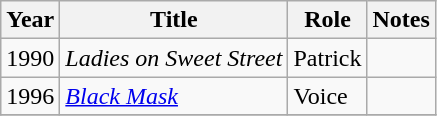<table class="wikitable sortable">
<tr>
<th>Year</th>
<th>Title</th>
<th>Role</th>
<th class="unsortable">Notes</th>
</tr>
<tr>
<td>1990</td>
<td><em>Ladies on Sweet Street</em></td>
<td>Patrick</td>
<td></td>
</tr>
<tr>
<td>1996</td>
<td><em><a href='#'>Black Mask</a></em></td>
<td>Voice</td>
<td></td>
</tr>
<tr>
</tr>
</table>
